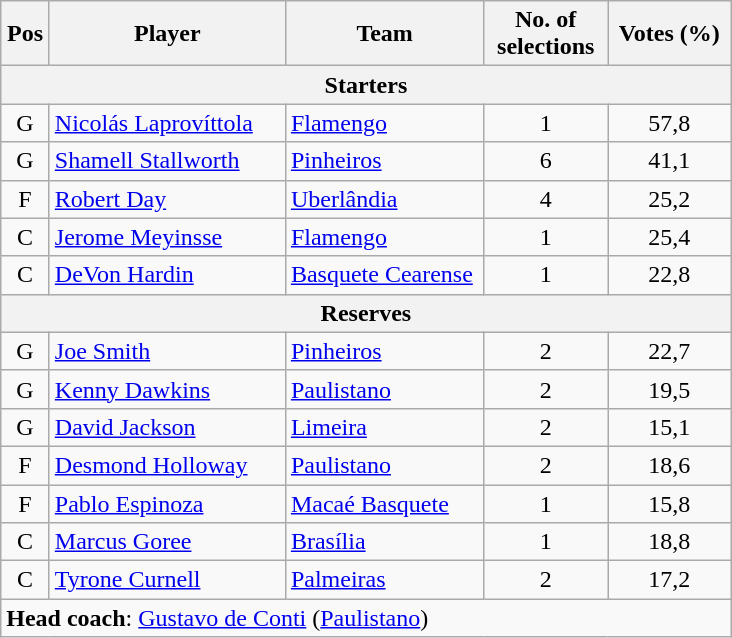<table class="wikitable" style="text-align:center">
<tr>
<th scope="col" style="width:25px;">Pos</th>
<th scope="col" style="width:150px;">Player</th>
<th scope="col" style="width:125px;">Team</th>
<th scope="col" style="width:75px;">No. of selections</th>
<th scope="col" style="width:75px;">Votes (%)</th>
</tr>
<tr>
<th scope="col" colspan="5">Starters</th>
</tr>
<tr>
<td>G</td>
<td style="text-align:left"> <a href='#'>Nicolás Laprovíttola</a></td>
<td style="text-align:left"><a href='#'>Flamengo</a></td>
<td>1</td>
<td>57,8</td>
</tr>
<tr>
<td>G</td>
<td style="text-align:left"> <a href='#'>Shamell Stallworth</a></td>
<td style="text-align:left"><a href='#'>Pinheiros</a></td>
<td>6</td>
<td>41,1</td>
</tr>
<tr>
<td>F</td>
<td style="text-align:left"> <a href='#'>Robert Day</a></td>
<td style="text-align:left"><a href='#'>Uberlândia</a></td>
<td>4</td>
<td>25,2</td>
</tr>
<tr>
<td>C</td>
<td style="text-align:left"> <a href='#'>Jerome Meyinsse</a></td>
<td style="text-align:left"><a href='#'>Flamengo</a></td>
<td>1</td>
<td>25,4</td>
</tr>
<tr>
<td>C</td>
<td style="text-align:left"> <a href='#'>DeVon Hardin</a></td>
<td style="text-align:left"><a href='#'>Basquete Cearense</a></td>
<td>1</td>
<td>22,8</td>
</tr>
<tr>
<th scope="col" colspan="5">Reserves</th>
</tr>
<tr>
<td>G</td>
<td style="text-align:left"> <a href='#'>Joe Smith</a></td>
<td style="text-align:left"><a href='#'>Pinheiros</a></td>
<td>2</td>
<td>22,7</td>
</tr>
<tr>
<td>G</td>
<td style="text-align:left"> <a href='#'>Kenny Dawkins</a></td>
<td style="text-align:left"><a href='#'>Paulistano</a></td>
<td>2</td>
<td>19,5</td>
</tr>
<tr>
<td>G</td>
<td style="text-align:left"> <a href='#'>David Jackson</a></td>
<td style="text-align:left"><a href='#'>Limeira</a></td>
<td>2</td>
<td>15,1</td>
</tr>
<tr>
<td>F</td>
<td style="text-align:left"> <a href='#'>Desmond Holloway</a></td>
<td style="text-align:left"><a href='#'>Paulistano</a></td>
<td>2</td>
<td>18,6</td>
</tr>
<tr>
<td>F</td>
<td style="text-align:left"> <a href='#'>Pablo Espinoza</a></td>
<td style="text-align:left"><a href='#'>Macaé Basquete</a></td>
<td>1</td>
<td>15,8</td>
</tr>
<tr>
<td>C</td>
<td style="text-align:left"> <a href='#'>Marcus Goree</a></td>
<td style="text-align:left"><a href='#'>Brasília</a></td>
<td>1</td>
<td>18,8</td>
</tr>
<tr>
<td>C</td>
<td style="text-align:left"> <a href='#'>Tyrone Curnell</a></td>
<td style="text-align:left"><a href='#'>Palmeiras</a></td>
<td>2</td>
<td>17,2</td>
</tr>
<tr>
<td style="text-align:left" colspan="5"><strong>Head coach</strong>: <a href='#'>Gustavo de Conti</a> (<a href='#'>Paulistano</a>)</td>
</tr>
</table>
